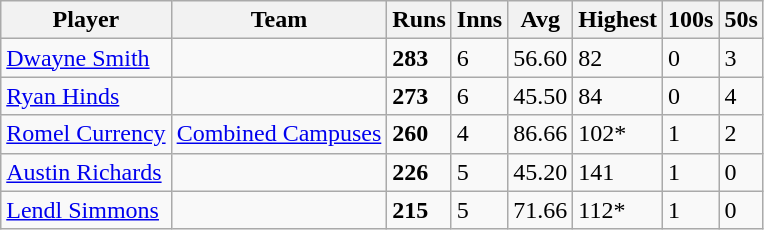<table class="wikitable">
<tr>
<th>Player</th>
<th>Team</th>
<th>Runs</th>
<th>Inns</th>
<th>Avg</th>
<th>Highest</th>
<th>100s</th>
<th>50s</th>
</tr>
<tr>
<td><a href='#'>Dwayne Smith</a></td>
<td></td>
<td><strong>283</strong></td>
<td>6</td>
<td>56.60</td>
<td>82</td>
<td>0</td>
<td>3</td>
</tr>
<tr>
<td><a href='#'>Ryan Hinds</a></td>
<td></td>
<td><strong>273</strong></td>
<td>6</td>
<td>45.50</td>
<td>84</td>
<td>0</td>
<td>4</td>
</tr>
<tr>
<td><a href='#'>Romel Currency</a></td>
<td> <a href='#'>Combined Campuses</a></td>
<td><strong>260</strong></td>
<td>4</td>
<td>86.66</td>
<td>102*</td>
<td>1</td>
<td>2</td>
</tr>
<tr>
<td><a href='#'>Austin Richards</a></td>
<td></td>
<td><strong>226</strong></td>
<td>5</td>
<td>45.20</td>
<td>141</td>
<td>1</td>
<td>0</td>
</tr>
<tr>
<td><a href='#'>Lendl Simmons</a></td>
<td></td>
<td><strong>215</strong></td>
<td>5</td>
<td>71.66</td>
<td>112*</td>
<td>1</td>
<td>0</td>
</tr>
</table>
